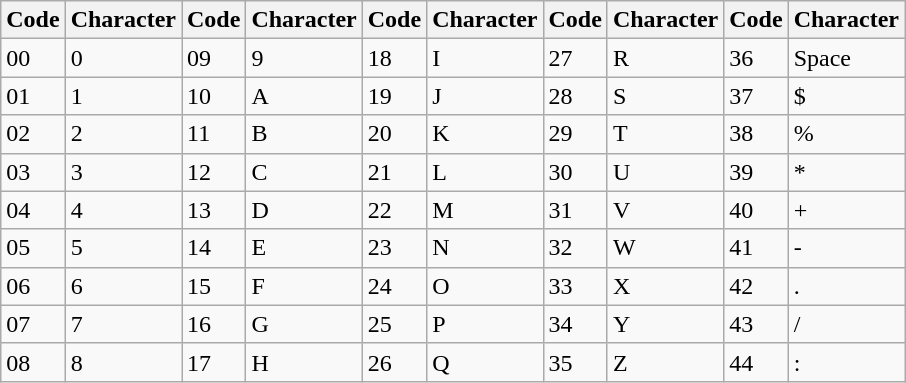<table class="wikitable">
<tr>
<th>Code</th>
<th>Character</th>
<th>Code</th>
<th>Character</th>
<th>Code</th>
<th>Character</th>
<th>Code</th>
<th>Character</th>
<th>Code</th>
<th>Character</th>
</tr>
<tr>
<td>00</td>
<td>0</td>
<td>09</td>
<td>9</td>
<td>18</td>
<td>I</td>
<td>27</td>
<td>R</td>
<td>36</td>
<td>Space</td>
</tr>
<tr>
<td>01</td>
<td>1</td>
<td>10</td>
<td>A</td>
<td>19</td>
<td>J</td>
<td>28</td>
<td>S</td>
<td>37</td>
<td>$</td>
</tr>
<tr>
<td>02</td>
<td>2</td>
<td>11</td>
<td>B</td>
<td>20</td>
<td>K</td>
<td>29</td>
<td>T</td>
<td>38</td>
<td>%</td>
</tr>
<tr>
<td>03</td>
<td>3</td>
<td>12</td>
<td>C</td>
<td>21</td>
<td>L</td>
<td>30</td>
<td>U</td>
<td>39</td>
<td>*</td>
</tr>
<tr>
<td>04</td>
<td>4</td>
<td>13</td>
<td>D</td>
<td>22</td>
<td>M</td>
<td>31</td>
<td>V</td>
<td>40</td>
<td>+</td>
</tr>
<tr>
<td>05</td>
<td>5</td>
<td>14</td>
<td>E</td>
<td>23</td>
<td>N</td>
<td>32</td>
<td>W</td>
<td>41</td>
<td>-</td>
</tr>
<tr>
<td>06</td>
<td>6</td>
<td>15</td>
<td>F</td>
<td>24</td>
<td>O</td>
<td>33</td>
<td>X</td>
<td>42</td>
<td>.</td>
</tr>
<tr>
<td>07</td>
<td>7</td>
<td>16</td>
<td>G</td>
<td>25</td>
<td>P</td>
<td>34</td>
<td>Y</td>
<td>43</td>
<td>/</td>
</tr>
<tr>
<td>08</td>
<td>8</td>
<td>17</td>
<td>H</td>
<td>26</td>
<td>Q</td>
<td>35</td>
<td>Z</td>
<td>44</td>
<td>:</td>
</tr>
</table>
